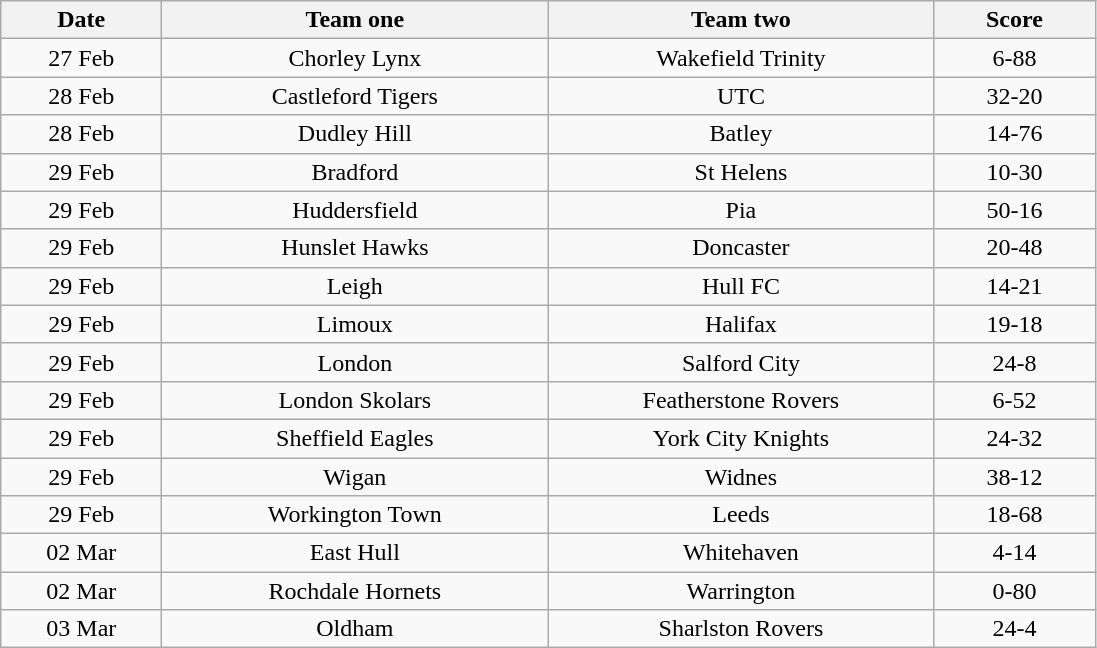<table class="wikitable" style="text-align: center">
<tr>
<th width=100>Date</th>
<th width=250>Team one</th>
<th width=250>Team two</th>
<th width=100>Score</th>
</tr>
<tr>
<td>27 Feb</td>
<td>Chorley Lynx</td>
<td>Wakefield Trinity</td>
<td>6-88</td>
</tr>
<tr>
<td>28 Feb</td>
<td>Castleford Tigers</td>
<td>UTC</td>
<td>32-20</td>
</tr>
<tr>
<td>28 Feb</td>
<td>Dudley Hill</td>
<td>Batley</td>
<td>14-76</td>
</tr>
<tr>
<td>29 Feb</td>
<td>Bradford</td>
<td>St Helens</td>
<td>10-30</td>
</tr>
<tr>
<td>29 Feb</td>
<td>Huddersfield</td>
<td>Pia</td>
<td>50-16</td>
</tr>
<tr>
<td>29 Feb</td>
<td>Hunslet Hawks</td>
<td>Doncaster</td>
<td>20-48</td>
</tr>
<tr>
<td>29 Feb</td>
<td>Leigh</td>
<td>Hull FC</td>
<td>14-21</td>
</tr>
<tr>
<td>29 Feb</td>
<td>Limoux</td>
<td>Halifax</td>
<td>19-18</td>
</tr>
<tr>
<td>29 Feb</td>
<td>London</td>
<td>Salford City</td>
<td>24-8</td>
</tr>
<tr>
<td>29 Feb</td>
<td>London Skolars</td>
<td>Featherstone Rovers</td>
<td>6-52</td>
</tr>
<tr>
<td>29 Feb</td>
<td>Sheffield Eagles</td>
<td>York City Knights</td>
<td>24-32</td>
</tr>
<tr>
<td>29 Feb</td>
<td>Wigan</td>
<td>Widnes</td>
<td>38-12</td>
</tr>
<tr>
<td>29 Feb</td>
<td>Workington Town</td>
<td>Leeds</td>
<td>18-68</td>
</tr>
<tr>
<td>02 Mar</td>
<td>East Hull</td>
<td>Whitehaven</td>
<td>4-14</td>
</tr>
<tr>
<td>02 Mar</td>
<td>Rochdale Hornets</td>
<td>Warrington</td>
<td>0-80</td>
</tr>
<tr>
<td>03 Mar</td>
<td>Oldham</td>
<td>Sharlston Rovers</td>
<td>24-4</td>
</tr>
</table>
